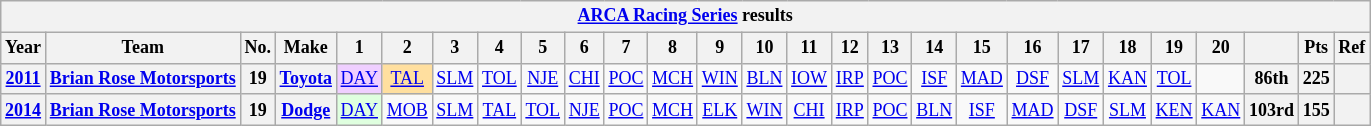<table class="wikitable" style="text-align:center; font-size:75%">
<tr>
<th colspan=48><a href='#'>ARCA Racing Series</a> results</th>
</tr>
<tr>
<th>Year</th>
<th>Team</th>
<th>No.</th>
<th>Make</th>
<th>1</th>
<th>2</th>
<th>3</th>
<th>4</th>
<th>5</th>
<th>6</th>
<th>7</th>
<th>8</th>
<th>9</th>
<th>10</th>
<th>11</th>
<th>12</th>
<th>13</th>
<th>14</th>
<th>15</th>
<th>16</th>
<th>17</th>
<th>18</th>
<th>19</th>
<th>20</th>
<th></th>
<th>Pts</th>
<th>Ref</th>
</tr>
<tr>
<th><a href='#'>2011</a></th>
<th><a href='#'>Brian Rose Motorsports</a></th>
<th>19</th>
<th><a href='#'>Toyota</a></th>
<td style="background:#EFCFFF;"><a href='#'>DAY</a><br></td>
<td style="background:#FFDF9F;"><a href='#'>TAL</a><br></td>
<td><a href='#'>SLM</a></td>
<td><a href='#'>TOL</a></td>
<td><a href='#'>NJE</a></td>
<td><a href='#'>CHI</a></td>
<td><a href='#'>POC</a></td>
<td><a href='#'>MCH</a></td>
<td><a href='#'>WIN</a></td>
<td><a href='#'>BLN</a></td>
<td><a href='#'>IOW</a></td>
<td><a href='#'>IRP</a></td>
<td><a href='#'>POC</a></td>
<td><a href='#'>ISF</a></td>
<td><a href='#'>MAD</a></td>
<td><a href='#'>DSF</a></td>
<td><a href='#'>SLM</a></td>
<td><a href='#'>KAN</a></td>
<td><a href='#'>TOL</a></td>
<td></td>
<th>86th</th>
<th>225</th>
<th></th>
</tr>
<tr>
<th><a href='#'>2014</a></th>
<th><a href='#'>Brian Rose Motorsports</a></th>
<th>19</th>
<th><a href='#'>Dodge</a></th>
<td style="background:#DFFFDF;"><a href='#'>DAY</a><br></td>
<td><a href='#'>MOB</a></td>
<td><a href='#'>SLM</a></td>
<td><a href='#'>TAL</a></td>
<td><a href='#'>TOL</a></td>
<td><a href='#'>NJE</a></td>
<td><a href='#'>POC</a></td>
<td><a href='#'>MCH</a></td>
<td><a href='#'>ELK</a></td>
<td><a href='#'>WIN</a></td>
<td><a href='#'>CHI</a></td>
<td><a href='#'>IRP</a></td>
<td><a href='#'>POC</a></td>
<td><a href='#'>BLN</a></td>
<td><a href='#'>ISF</a></td>
<td><a href='#'>MAD</a></td>
<td><a href='#'>DSF</a></td>
<td><a href='#'>SLM</a></td>
<td><a href='#'>KEN</a></td>
<td><a href='#'>KAN</a></td>
<th>103rd</th>
<th>155</th>
<th></th>
</tr>
</table>
